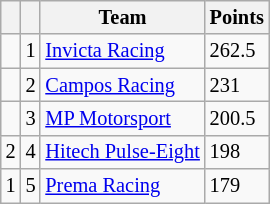<table class="wikitable" style="font-size: 85%;">
<tr>
<th></th>
<th></th>
<th>Team</th>
<th>Points</th>
</tr>
<tr>
<td align="left"></td>
<td align="center">1</td>
<td> <a href='#'>Invicta Racing</a></td>
<td>262.5</td>
</tr>
<tr>
<td align="left"></td>
<td align="center">2</td>
<td> <a href='#'>Campos Racing</a></td>
<td>231</td>
</tr>
<tr>
<td align="left"></td>
<td align="center">3</td>
<td> <a href='#'>MP Motorsport</a></td>
<td>200.5</td>
</tr>
<tr>
<td align="left"> 2</td>
<td align="center">4</td>
<td> <a href='#'>Hitech Pulse-Eight</a></td>
<td>198</td>
</tr>
<tr>
<td align="left"> 1</td>
<td align="center">5</td>
<td> <a href='#'>Prema Racing</a></td>
<td>179</td>
</tr>
</table>
